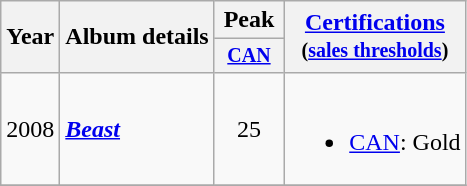<table class="wikitable" style="text-align:center;">
<tr>
<th rowspan="2">Year</th>
<th rowspan="2">Album details</th>
<th colspan="1">Peak</th>
<th rowspan="2"><a href='#'>Certifications</a><br><small>(<a href='#'>sales thresholds</a>)</small></th>
</tr>
<tr style="font-size:smaller;">
<th width="40"><a href='#'>CAN</a></th>
</tr>
<tr>
<td>2008</td>
<td align="left"><strong><em><a href='#'>Beast</a></em></strong> </td>
<td>25</td>
<td><br><ul><li><a href='#'>CAN</a>: Gold</li></ul></td>
</tr>
<tr>
</tr>
</table>
